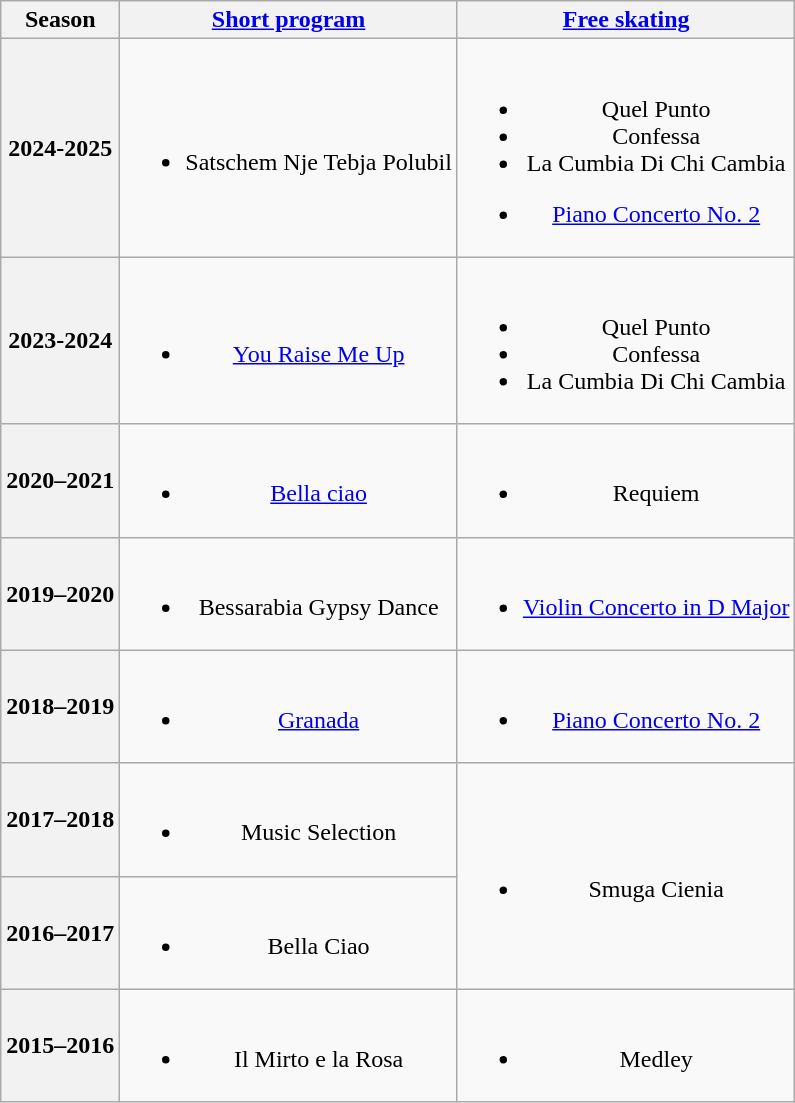<table class=wikitable style=text-align:center>
<tr>
<th>Season</th>
<th><a href='#'>Short program</a></th>
<th><a href='#'>Free skating</a></th>
</tr>
<tr>
<th>2024-2025</th>
<td><br><ul><li>Satschem Nje Tebja Polubil <br> </li></ul></td>
<td><br><ul><li>Quel Punto</li><li>Confessa</li><li>La Cumbia Di Chi Cambia <br> </li></ul><ul><li><a href='#'>Piano Concerto No. 2</a> <br> </li></ul></td>
</tr>
<tr>
<th>2023-2024</th>
<td><br><ul><li><a href='#'>You Raise Me Up</a> <br> </li></ul></td>
<td><br><ul><li>Quel Punto</li><li>Confessa</li><li>La Cumbia Di Chi Cambia <br> </li></ul></td>
</tr>
<tr>
<th>2020–2021 <br> </th>
<td><br><ul><li><a href='#'>Bella ciao</a> <br> </li></ul></td>
<td><br><ul><li>Requiem <br> </li></ul></td>
</tr>
<tr>
<th>2019–2020 <br> </th>
<td><br><ul><li>Bessarabia Gypsy Dance <br> </li></ul></td>
<td><br><ul><li><a href='#'>Violin Concerto in D Major</a><br> </li></ul></td>
</tr>
<tr>
<th>2018–2019 <br> </th>
<td><br><ul><li><a href='#'>Granada</a> <br></li></ul></td>
<td><br><ul><li><a href='#'>Piano Concerto No. 2</a> <br></li></ul></td>
</tr>
<tr>
<th>2017–2018 <br> </th>
<td><br><ul><li>Music Selection <br></li></ul></td>
<td rowspan=2><br><ul><li>Smuga Cienia <br></li></ul></td>
</tr>
<tr>
<th>2016–2017 <br> </th>
<td><br><ul><li>Bella Ciao <br></li></ul></td>
</tr>
<tr>
<th>2015–2016 <br> </th>
<td><br><ul><li>Il Mirto e la Rosa <br></li></ul></td>
<td><br><ul><li>Medley <br></li></ul></td>
</tr>
</table>
